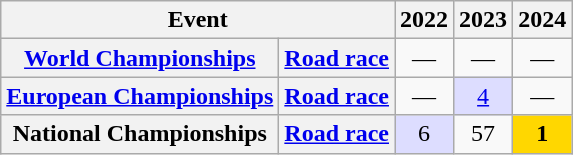<table class="wikitable plainrowheaders">
<tr>
<th colspan="2" scope="col">Event</th>
<th scope="col">2022</th>
<th scope="col">2023</th>
<th scope="col">2024</th>
</tr>
<tr style="text-align:center;">
<th scope="row"> <a href='#'>World Championships</a></th>
<th scope="row"><a href='#'>Road race</a></th>
<td>—</td>
<td>—</td>
<td>—</td>
</tr>
<tr style="text-align:center;">
<th scope="row"> <a href='#'>European Championships</a></th>
<th scope="row"><a href='#'>Road race</a></th>
<td>—</td>
<td style="background:#ddf;"><a href='#'>4</a></td>
<td>—</td>
</tr>
<tr style="text-align:center;">
<th scope="row"> National Championships</th>
<th scope="row"><a href='#'>Road race</a></th>
<td style="background:#ddf;">6</td>
<td>57</td>
<td style="background:gold;"><strong>1</strong></td>
</tr>
</table>
